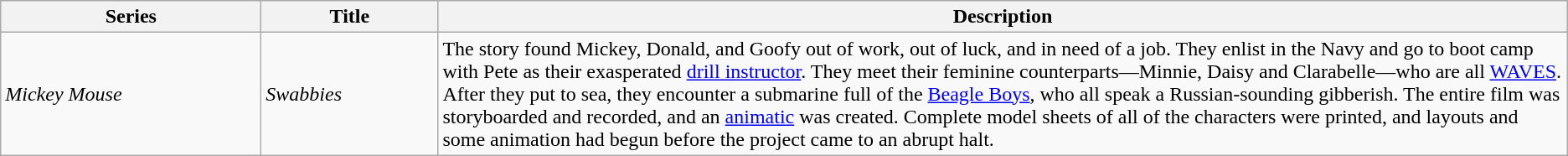<table class="wikitable">
<tr>
<th style="width:150pt;">Series</th>
<th style="width:100pt;">Title</th>
<th>Description</th>
</tr>
<tr>
<td><em>Mickey Mouse</em></td>
<td><em>Swabbies</em></td>
<td>The story found Mickey, Donald, and Goofy out of work, out of luck, and in need of a job. They enlist in the Navy and go to boot camp with Pete as their exasperated <a href='#'>drill instructor</a>. They meet their feminine counterparts—Minnie, Daisy and Clarabelle—who are all <a href='#'>WAVES</a>. After they put to sea, they encounter a submarine full of the <a href='#'>Beagle Boys</a>, who all speak a Russian-sounding gibberish. The entire film was storyboarded and recorded, and an <a href='#'>animatic</a> was created. Complete model sheets of all of the characters were printed, and layouts and some animation had begun before the project came to an abrupt halt.</td>
</tr>
</table>
